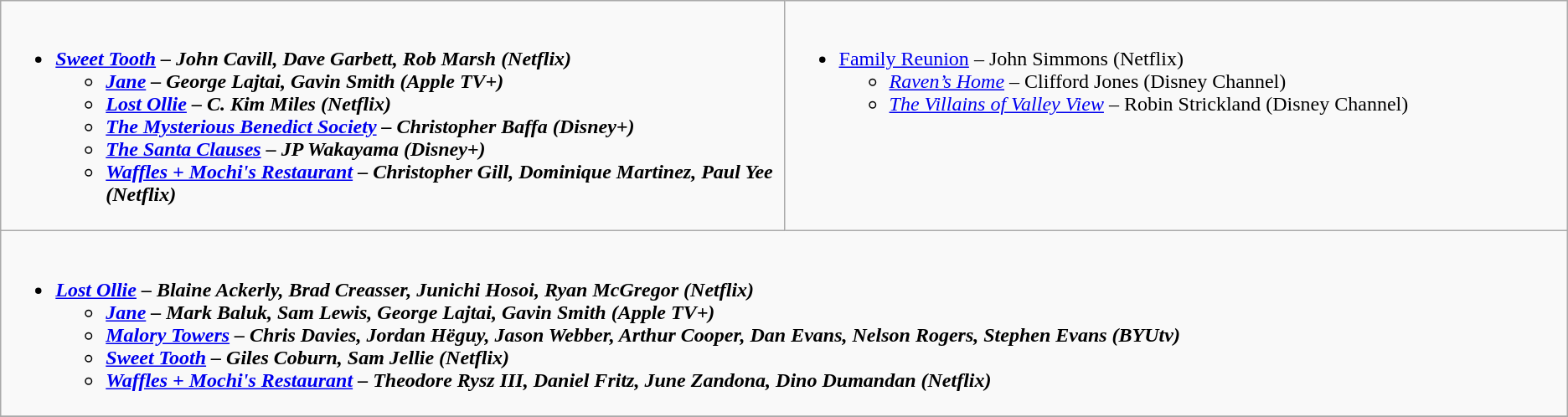<table class=wikitable>
<tr>
<td style="vertical-align:top;" width="50%"><br><ul><li><strong><em><a href='#'>Sweet Tooth</a><em> – John Cavill, Dave Garbett, Rob Marsh (Netflix)<strong><ul><li></em><a href='#'>Jane</a><em> – George Lajtai, Gavin Smith (Apple TV+)</li><li></em><a href='#'>Lost Ollie</a><em> – C. Kim Miles (Netflix)</li><li></em><a href='#'>The Mysterious Benedict Society</a><em> – Christopher Baffa (Disney+)</li><li></em><a href='#'>The Santa Clauses</a><em> – JP Wakayama (Disney+)</li><li></em><a href='#'>Waffles + Mochi's Restaurant</a><em> – Christopher Gill, Dominique Martinez, Paul Yee (Netflix)</li></ul></li></ul></td>
<td style="vertical-align:top;" width="50%"><br><ul><li></em></strong><a href='#'>Family Reunion</a></em> – John Simmons (Netflix)</strong><ul><li><em><a href='#'>Raven’s Home</a></em> – Clifford Jones (Disney Channel)</li><li><em><a href='#'>The Villains of Valley View</a></em> – Robin Strickland (Disney Channel)</li></ul></li></ul></td>
</tr>
<tr>
<td colspan="2" style="vertical-align:top;" width="50%"><br><ul><li><strong><em><a href='#'>Lost Ollie</a><em> – Blaine Ackerly, Brad Creasser, Junichi Hosoi, Ryan McGregor (Netflix)<strong><ul><li></em><a href='#'>Jane</a><em> – Mark Baluk, Sam Lewis, George Lajtai, Gavin Smith (Apple TV+)</li><li></em><a href='#'>Malory Towers</a><em> – Chris Davies, Jordan Hëguy, Jason Webber, Arthur Cooper, Dan Evans, Nelson Rogers, Stephen Evans (BYUtv)</li><li></em><a href='#'>Sweet Tooth</a><em> – Giles Coburn, Sam Jellie (Netflix)</li><li></em><a href='#'>Waffles + Mochi's Restaurant</a><em> – Theodore Rysz III, Daniel Fritz, June Zandona, Dino Dumandan (Netflix)</li></ul></li></ul></td>
</tr>
<tr>
</tr>
</table>
